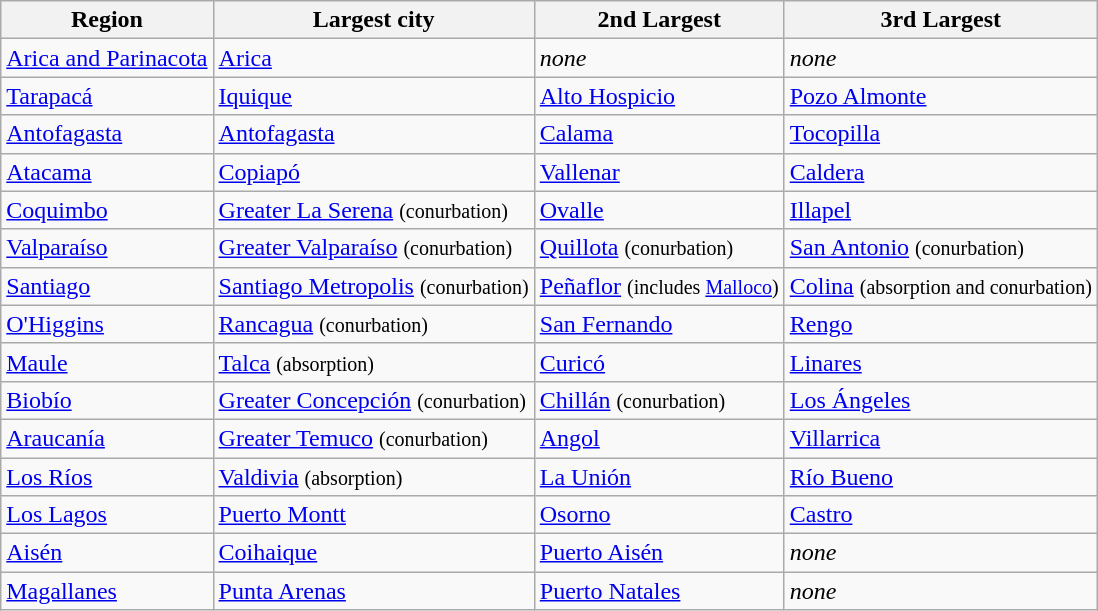<table class="wikitable">
<tr>
<th>Region</th>
<th>Largest city</th>
<th>2nd Largest</th>
<th>3rd Largest</th>
</tr>
<tr>
<td><a href='#'>Arica and Parinacota</a></td>
<td><a href='#'>Arica</a></td>
<td><em>none</em></td>
<td><em>none</em></td>
</tr>
<tr>
<td><a href='#'>Tarapacá</a></td>
<td><a href='#'>Iquique</a></td>
<td><a href='#'>Alto Hospicio</a></td>
<td><a href='#'>Pozo Almonte</a></td>
</tr>
<tr>
<td><a href='#'>Antofagasta</a></td>
<td><a href='#'>Antofagasta</a></td>
<td><a href='#'>Calama</a></td>
<td><a href='#'>Tocopilla</a></td>
</tr>
<tr>
<td><a href='#'>Atacama</a></td>
<td><a href='#'>Copiapó</a></td>
<td><a href='#'>Vallenar</a></td>
<td><a href='#'>Caldera</a></td>
</tr>
<tr>
<td><a href='#'>Coquimbo</a></td>
<td><a href='#'>Greater La Serena</a> <small>(conurbation)</small></td>
<td><a href='#'>Ovalle</a></td>
<td><a href='#'>Illapel</a></td>
</tr>
<tr>
<td><a href='#'>Valparaíso</a></td>
<td><a href='#'>Greater Valparaíso</a> <small>(conurbation)</small></td>
<td><a href='#'>Quillota</a> <small>(conurbation)</small></td>
<td><a href='#'>San Antonio</a> <small>(conurbation)</small></td>
</tr>
<tr>
<td><a href='#'>Santiago</a></td>
<td><a href='#'>Santiago Metropolis</a> <small>(conurbation)</small></td>
<td><a href='#'>Peñaflor</a> <small>(includes <a href='#'>Malloco</a>)</small></td>
<td><a href='#'>Colina</a> <small>(absorption and conurbation)</small></td>
</tr>
<tr>
<td><a href='#'>O'Higgins</a></td>
<td><a href='#'>Rancagua</a> <small>(conurbation)</small></td>
<td><a href='#'>San Fernando</a></td>
<td><a href='#'>Rengo</a></td>
</tr>
<tr>
<td><a href='#'>Maule</a></td>
<td><a href='#'>Talca</a> <small>(absorption)</small></td>
<td><a href='#'>Curicó</a></td>
<td><a href='#'>Linares</a></td>
</tr>
<tr>
<td><a href='#'>Biobío</a></td>
<td><a href='#'>Greater Concepción</a> <small>(conurbation)</small></td>
<td><a href='#'>Chillán</a> <small>(conurbation)</small></td>
<td><a href='#'>Los Ángeles</a></td>
</tr>
<tr>
<td><a href='#'>Araucanía</a></td>
<td><a href='#'>Greater Temuco</a> <small>(conurbation)</small></td>
<td><a href='#'>Angol</a></td>
<td><a href='#'>Villarrica</a></td>
</tr>
<tr>
<td><a href='#'>Los Ríos</a></td>
<td><a href='#'>Valdivia</a> <small>(absorption)</small></td>
<td><a href='#'>La Unión</a></td>
<td><a href='#'>Río Bueno</a></td>
</tr>
<tr>
<td><a href='#'>Los Lagos</a></td>
<td><a href='#'>Puerto Montt</a></td>
<td><a href='#'>Osorno</a></td>
<td><a href='#'>Castro</a></td>
</tr>
<tr>
<td><a href='#'>Aisén</a></td>
<td><a href='#'>Coihaique</a></td>
<td><a href='#'>Puerto Aisén</a></td>
<td><em>none</em></td>
</tr>
<tr>
<td><a href='#'>Magallanes</a></td>
<td><a href='#'>Punta Arenas</a></td>
<td><a href='#'>Puerto Natales</a></td>
<td><em>none</em></td>
</tr>
</table>
